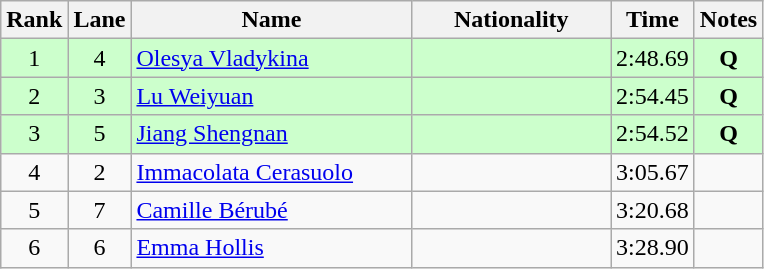<table class="wikitable sortable" style="text-align:center">
<tr>
<th>Rank</th>
<th>Lane</th>
<th style="width:180px">Name</th>
<th style="width:125px">Nationality</th>
<th>Time</th>
<th>Notes</th>
</tr>
<tr style="background:#cfc;">
<td>1</td>
<td>4</td>
<td style="text-align:left;"><a href='#'>Olesya Vladykina</a></td>
<td style="text-align:left;"></td>
<td>2:48.69</td>
<td><strong>Q</strong></td>
</tr>
<tr style="background:#cfc;">
<td>2</td>
<td>3</td>
<td style="text-align:left;"><a href='#'>Lu Weiyuan</a></td>
<td style="text-align:left;"></td>
<td>2:54.45</td>
<td><strong>Q</strong></td>
</tr>
<tr style="background:#cfc;">
<td>3</td>
<td>5</td>
<td style="text-align:left;"><a href='#'>Jiang Shengnan</a></td>
<td style="text-align:left;"></td>
<td>2:54.52</td>
<td><strong>Q</strong></td>
</tr>
<tr>
<td>4</td>
<td>2</td>
<td style="text-align:left;"><a href='#'>Immacolata Cerasuolo</a></td>
<td style="text-align:left;"></td>
<td>3:05.67</td>
<td></td>
</tr>
<tr>
<td>5</td>
<td>7</td>
<td style="text-align:left;"><a href='#'>Camille Bérubé</a></td>
<td style="text-align:left;"></td>
<td>3:20.68</td>
<td></td>
</tr>
<tr>
<td>6</td>
<td>6</td>
<td style="text-align:left;"><a href='#'>Emma Hollis</a></td>
<td style="text-align:left;"></td>
<td>3:28.90</td>
<td></td>
</tr>
</table>
